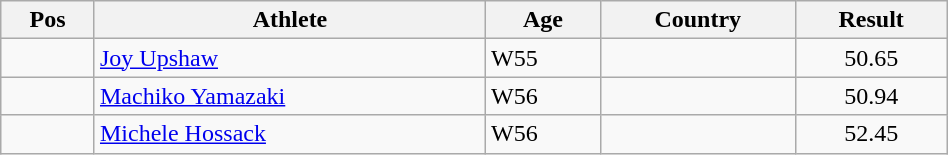<table class="wikitable"  style="text-align:center; width:50%;">
<tr>
<th>Pos</th>
<th>Athlete</th>
<th>Age</th>
<th>Country</th>
<th>Result</th>
</tr>
<tr>
<td align=center></td>
<td align=left><a href='#'>Joy Upshaw</a></td>
<td align=left>W55</td>
<td align=left></td>
<td>50.65</td>
</tr>
<tr>
<td align=center></td>
<td align=left><a href='#'>Machiko Yamazaki</a></td>
<td align=left>W56</td>
<td align=left></td>
<td>50.94</td>
</tr>
<tr>
<td align=center></td>
<td align=left><a href='#'>Michele Hossack</a></td>
<td align=left>W56</td>
<td align=left></td>
<td>52.45</td>
</tr>
</table>
